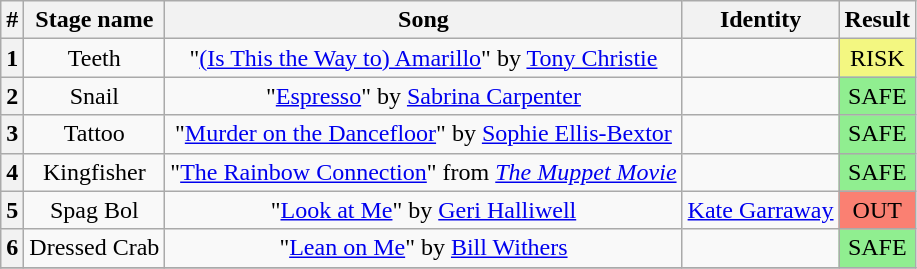<table class="wikitable plainrowheaders" style="text-align: center;">
<tr>
<th>#</th>
<th>Stage name</th>
<th>Song</th>
<th>Identity</th>
<th>Result</th>
</tr>
<tr>
<th>1</th>
<td>Teeth</td>
<td>"<a href='#'>(Is This the Way to) Amarillo</a>" by <a href='#'>Tony Christie</a></td>
<td></td>
<td bgcolor="#F3F781">RISK</td>
</tr>
<tr>
<th>2</th>
<td>Snail</td>
<td>"<a href='#'>Espresso</a>" by <a href='#'>Sabrina Carpenter</a></td>
<td></td>
<td bgcolor="lightgreen">SAFE</td>
</tr>
<tr>
<th>3</th>
<td>Tattoo</td>
<td>"<a href='#'>Murder on the Dancefloor</a>" by <a href='#'>Sophie Ellis-Bextor</a></td>
<td></td>
<td bgcolor="lightgreen">SAFE</td>
</tr>
<tr>
<th>4</th>
<td>Kingfisher</td>
<td>"<a href='#'>The Rainbow Connection</a>" from <em><a href='#'>The Muppet Movie</a></em></td>
<td></td>
<td bgcolor="lightgreen">SAFE</td>
</tr>
<tr>
<th>5</th>
<td>Spag Bol</td>
<td>"<a href='#'>Look at Me</a>" by <a href='#'>Geri Halliwell</a></td>
<td><a href='#'>Kate Garraway</a></td>
<td bgcolor="salmon">OUT</td>
</tr>
<tr>
<th>6</th>
<td>Dressed Crab</td>
<td>"<a href='#'>Lean on Me</a>" by <a href='#'>Bill Withers</a></td>
<td></td>
<td bgcolor="lightgreen">SAFE</td>
</tr>
<tr>
</tr>
</table>
